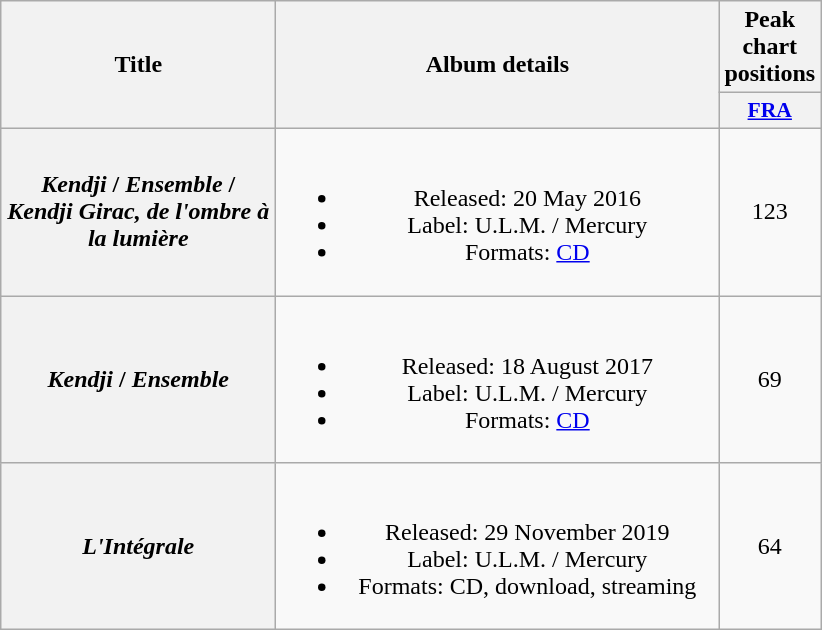<table class="wikitable plainrowheaders" style="text-align:center;">
<tr>
<th scope="col" rowspan="2" style="width:11em;">Title</th>
<th scope="col" rowspan="2" style="width:18em;">Album details</th>
<th scope="col">Peak chart positions</th>
</tr>
<tr>
<th scope="col" style="width:3em;font-size:90%;"><a href='#'>FRA</a><br></th>
</tr>
<tr>
<th scope="row"><em>Kendji</em> / <em>Ensemble</em> / <em>Kendji Girac, de l'ombre à la lumière</em></th>
<td><br><ul><li>Released: 20 May 2016</li><li>Label: U.L.M. / Mercury</li><li>Formats: <a href='#'>CD</a></li></ul></td>
<td style="text-align:center;">123</td>
</tr>
<tr>
<th scope="row"><em>Kendji</em> / <em>Ensemble</em></th>
<td><br><ul><li>Released: 18 August 2017</li><li>Label: U.L.M. / Mercury</li><li>Formats: <a href='#'>CD</a></li></ul></td>
<td style="text-align:center;">69</td>
</tr>
<tr>
<th scope="row"><em>L'Intégrale</em></th>
<td><br><ul><li>Released: 29 November 2019</li><li>Label: U.L.M. / Mercury</li><li>Formats: CD, download, streaming</li></ul></td>
<td style="text-align:center;">64<br></td>
</tr>
</table>
